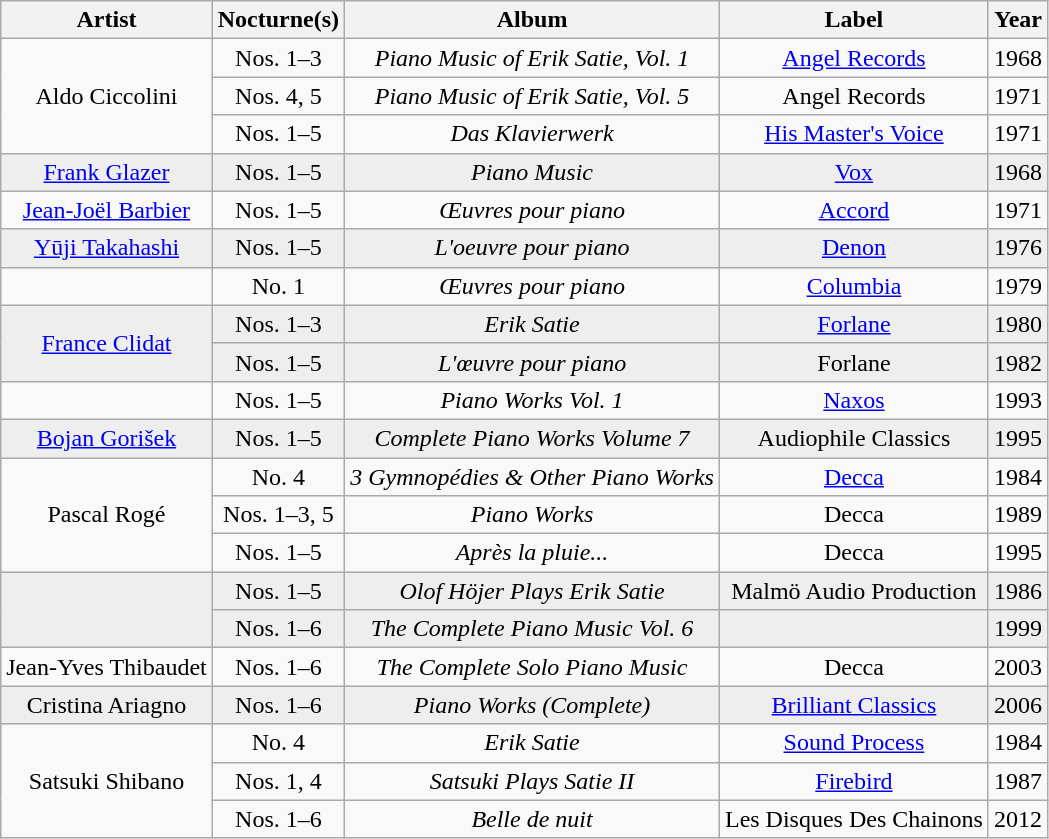<table class="wikitable" style="text-align: center">
<tr>
<th>Artist</th>
<th>Nocturne(s)</th>
<th>Album</th>
<th>Label</th>
<th>Year</th>
</tr>
<tr>
<td rowspan="3">Aldo Ciccolini</td>
<td>Nos. 1–3</td>
<td><em>Piano Music of Erik Satie, Vol. 1</em></td>
<td><a href='#'>Angel Records</a></td>
<td>1968</td>
</tr>
<tr>
<td>Nos. 4, 5</td>
<td><em>Piano Music of Erik Satie, Vol. 5</em></td>
<td>Angel Records</td>
<td>1971</td>
</tr>
<tr>
<td>Nos. 1–5</td>
<td><em>Das Klavierwerk</em></td>
<td><a href='#'>His Master's Voice</a></td>
<td>1971</td>
</tr>
<tr>
<td style="background-color:#eeeeee;"><a href='#'>Frank Glazer</a></td>
<td style="background-color:#eeeeee;">Nos. 1–5</td>
<td style="background-color:#eeeeee;"><em>Piano Music</em></td>
<td style="background-color:#eeeeee;"><a href='#'>Vox</a></td>
<td style="background-color:#eeeeee;">1968</td>
</tr>
<tr>
<td><a href='#'>Jean-Joël Barbier</a></td>
<td>Nos. 1–5</td>
<td><em>Œuvres pour piano</em></td>
<td><a href='#'>Accord</a></td>
<td>1971</td>
</tr>
<tr>
<td style="background-color:#eeeeee;"><a href='#'>Yūji Takahashi</a></td>
<td style="background-color:#eeeeee;">Nos. 1–5</td>
<td style="background-color:#eeeeee;"><em>L'oeuvre pour piano</em></td>
<td style="background-color:#eeeeee;"><a href='#'>Denon</a></td>
<td style="background-color:#eeeeee;">1976</td>
</tr>
<tr>
<td></td>
<td>No. 1</td>
<td><em>Œuvres pour piano</em></td>
<td><a href='#'>Columbia</a></td>
<td>1979</td>
</tr>
<tr>
<td rowspan="2" style="background-color:#eeeeee;"><a href='#'>France Clidat</a></td>
<td style="background-color:#eeeeee;">Nos. 1–3</td>
<td style="background-color:#eeeeee;"><em>Erik Satie</em></td>
<td style="background-color:#eeeeee;"><a href='#'>Forlane</a></td>
<td style="background-color:#eeeeee;">1980</td>
</tr>
<tr>
<td style="background-color:#eeeeee;">Nos. 1–5</td>
<td style="background-color:#eeeeee;"><em>L'œuvre pour piano</em></td>
<td style="background-color:#eeeeee;">Forlane</td>
<td style="background-color:#eeeeee;">1982</td>
</tr>
<tr>
<td></td>
<td>Nos. 1–5</td>
<td><em>Piano Works Vol. 1</em></td>
<td><a href='#'>Naxos</a></td>
<td>1993</td>
</tr>
<tr>
<td style="background-color:#eeeeee;"><a href='#'>Bojan Gorišek</a></td>
<td style="background-color:#eeeeee;">Nos. 1–5</td>
<td style="background-color:#eeeeee;"><em>Complete Piano Works Volume 7</em></td>
<td style="background-color:#eeeeee;">Audiophile Classics</td>
<td style="background-color:#eeeeee;">1995</td>
</tr>
<tr>
<td rowspan="3">Pascal Rogé</td>
<td>No. 4</td>
<td><em>3 Gymnopédies & Other Piano Works</em></td>
<td><a href='#'>Decca</a></td>
<td>1984</td>
</tr>
<tr>
<td>Nos. 1–3, 5</td>
<td><em>Piano Works</em></td>
<td>Decca</td>
<td>1989</td>
</tr>
<tr>
<td>Nos. 1–5</td>
<td><em>Après la pluie...</em></td>
<td>Decca</td>
<td>1995</td>
</tr>
<tr>
<td rowspan="2" style="background-color:#eeeeee;"></td>
<td style="background-color:#eeeeee;">Nos. 1–5</td>
<td style="background-color:#eeeeee;"><em>Olof Höjer Plays Erik Satie</em></td>
<td style="background-color:#eeeeee;">Malmö Audio Production</td>
<td style="background-color:#eeeeee;">1986</td>
</tr>
<tr>
<td style="background-color:#eeeeee;">Nos. 1–6</td>
<td style="background-color:#eeeeee;"><em>The Complete Piano Music Vol. 6</em></td>
<td style="background-color:#eeeeee;"></td>
<td style="background-color:#eeeeee;">1999</td>
</tr>
<tr>
<td>Jean-Yves Thibaudet</td>
<td>Nos. 1–6</td>
<td><em>The Complete Solo Piano Music</em></td>
<td>Decca</td>
<td>2003</td>
</tr>
<tr>
<td style="background-color:#eeeeee;">Cristina Ariagno</td>
<td style="background-color:#eeeeee;">Nos. 1–6</td>
<td style="background-color:#eeeeee;"><em>Piano Works (Complete)</em></td>
<td style="background-color:#eeeeee;"><a href='#'>Brilliant Classics</a></td>
<td style="background-color:#eeeeee;">2006</td>
</tr>
<tr>
<td rowspan="3">Satsuki Shibano</td>
<td>No. 4</td>
<td><em>Erik Satie</em></td>
<td><a href='#'>Sound Process</a></td>
<td>1984</td>
</tr>
<tr>
<td>Nos. 1, 4</td>
<td><em>Satsuki Plays Satie II</em></td>
<td><a href='#'>Firebird</a></td>
<td>1987</td>
</tr>
<tr>
<td>Nos. 1–6</td>
<td><em>Belle de nuit</em></td>
<td>Les Disques Des Chainons</td>
<td>2012</td>
</tr>
</table>
